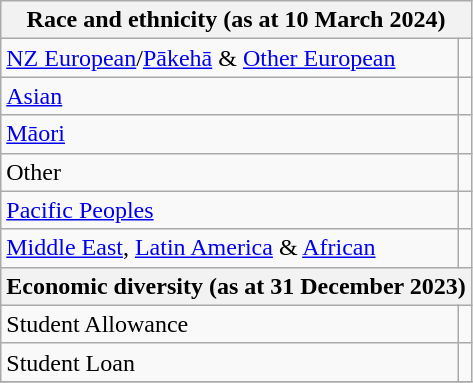<table class="wikitable floatright sortable collapsible"; text-align:right; font-size:80%;">
<tr>
<th colspan="4" data-sort-type=number>Race and ethnicity (as at 10 March 2024)</th>
</tr>
<tr>
<td><a href='#'>NZ European</a>/<a href='#'>Pākehā</a> & <a href='#'>Other European</a></td>
<td align=right></td>
</tr>
<tr>
<td><a href='#'>Asian</a></td>
<td align=right></td>
</tr>
<tr>
<td><a href='#'>Māori</a></td>
<td align=right></td>
</tr>
<tr>
<td>Other</td>
<td align=right></td>
</tr>
<tr>
<td><a href='#'>Pacific Peoples</a></td>
<td align=right></td>
</tr>
<tr>
<td><a href='#'>Middle East</a>, <a href='#'>Latin America</a> & <a href='#'>African</a></td>
<td align=right></td>
</tr>
<tr>
<th colspan="4" data-sort-type=number>Economic diversity (as at 31 December 2023)</th>
</tr>
<tr>
<td>Student Allowance</td>
<td align=right></td>
</tr>
<tr>
<td>Student Loan</td>
<td align=right></td>
</tr>
<tr>
</tr>
</table>
